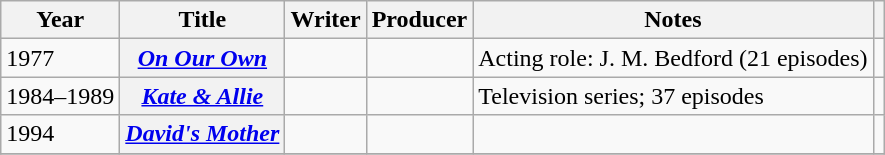<table class="wikitable sortable plainrowheaders">
<tr>
<th scope="col">Year</th>
<th scope="col">Title</th>
<th scope="col">Writer</th>
<th scope="col">Producer</th>
<th scope="col" class="unsortable">Notes</th>
<th scope="col" class="unsortable"></th>
</tr>
<tr>
<td>1977</td>
<th scope="row"><em><a href='#'>On Our Own</a></em></th>
<td></td>
<td></td>
<td>Acting role: J. M. Bedford (21 episodes)</td>
<td style="text-align:center;"></td>
</tr>
<tr>
<td>1984–1989</td>
<th scope="row"><em><a href='#'>Kate & Allie</a></em></th>
<td></td>
<td></td>
<td>Television series; 37 episodes</td>
<td style="text-align:center;"></td>
</tr>
<tr>
<td>1994</td>
<th scope="row"><em><a href='#'>David's Mother</a></em></th>
<td></td>
<td></td>
<td></td>
<td style="text-align:center;"></td>
</tr>
<tr>
</tr>
</table>
